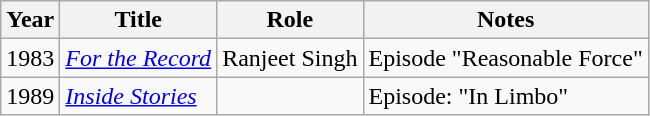<table class="wikitable">
<tr>
<th>Year</th>
<th>Title</th>
<th>Role</th>
<th>Notes</th>
</tr>
<tr>
<td>1983</td>
<td><em><a href='#'>For the Record</a></em></td>
<td>Ranjeet Singh</td>
<td>Episode "Reasonable Force"</td>
</tr>
<tr>
<td>1989</td>
<td><em><a href='#'>Inside Stories</a></em></td>
<td></td>
<td>Episode: "In Limbo"</td>
</tr>
</table>
